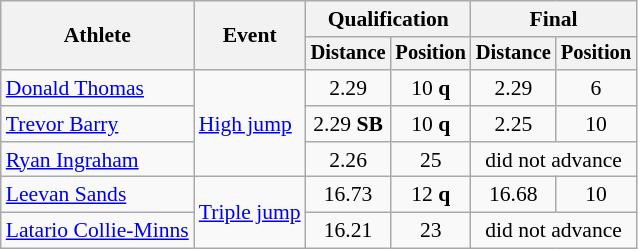<table class=wikitable style="font-size:90%">
<tr>
<th rowspan="2">Athlete</th>
<th rowspan="2">Event</th>
<th colspan="2">Qualification</th>
<th colspan="2">Final</th>
</tr>
<tr style="font-size:95%">
<th>Distance</th>
<th>Position</th>
<th>Distance</th>
<th>Position</th>
</tr>
<tr style=text-align:center>
<td style=text-align:left><a href='#'>Donald Thomas</a></td>
<td style=text-align:left rowspan=3><a href='#'>High jump</a></td>
<td>2.29</td>
<td>10 <strong>q</strong></td>
<td>2.29</td>
<td>6</td>
</tr>
<tr style=text-align:center>
<td style=text-align:left><a href='#'>Trevor Barry</a></td>
<td>2.29 <strong>SB</strong></td>
<td>10 <strong>q</strong></td>
<td>2.25</td>
<td>10</td>
</tr>
<tr style=text-align:center>
<td style=text-align:left><a href='#'>Ryan Ingraham</a></td>
<td>2.26</td>
<td>25</td>
<td colspan=2>did not advance</td>
</tr>
<tr style=text-align:center>
<td style=text-align:left><a href='#'>Leevan Sands</a></td>
<td style=text-align:left rowspan=2><a href='#'>Triple jump</a></td>
<td>16.73</td>
<td>12 <strong>q</strong></td>
<td>16.68</td>
<td>10</td>
</tr>
<tr style=text-align:center>
<td style=text-align:left><a href='#'>Latario Collie-Minns</a></td>
<td>16.21</td>
<td>23</td>
<td colspan=2>did not advance</td>
</tr>
</table>
